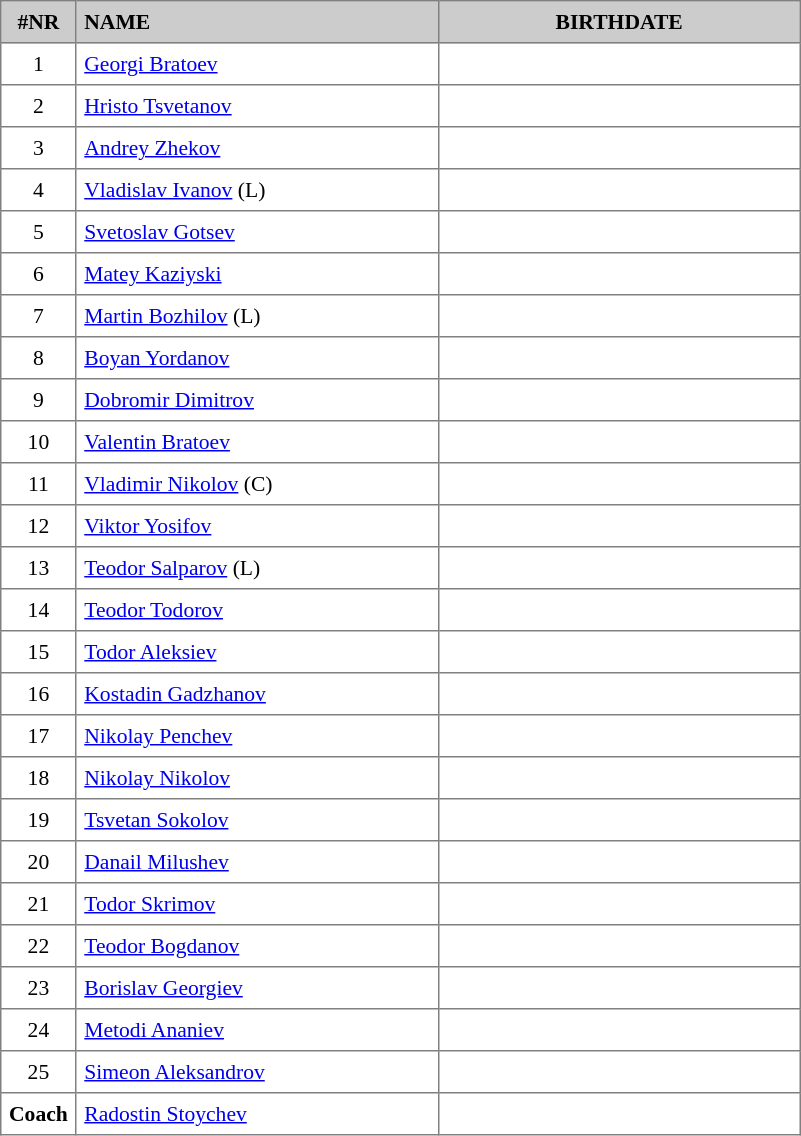<table border="1" cellspacing="2" cellpadding="5" style="border-collapse: collapse; font-size: 90%;">
<tr style="background:#ccc;">
<th>#NR</th>
<th style="text-align:left; width:16em;">NAME</th>
<th style="text-align:center; width:16em;">BIRTHDATE</th>
</tr>
<tr>
<td style="text-align:center;">1</td>
<td><a href='#'>Georgi Bratoev</a></td>
<td align="center"></td>
</tr>
<tr>
<td style="text-align:center;">2</td>
<td><a href='#'>Hristo Tsvetanov</a></td>
<td align="center"></td>
</tr>
<tr>
<td style="text-align:center;">3</td>
<td><a href='#'>Andrey Zhekov</a></td>
<td align="center"></td>
</tr>
<tr>
<td style="text-align:center;">4</td>
<td><a href='#'>Vladislav Ivanov</a> (L)</td>
<td align="center"></td>
</tr>
<tr>
<td style="text-align:center;">5</td>
<td><a href='#'>Svetoslav Gotsev</a></td>
<td align="center"></td>
</tr>
<tr>
<td style="text-align:center;">6</td>
<td><a href='#'>Matey Kaziyski</a></td>
<td align="center"></td>
</tr>
<tr>
<td style="text-align:center;">7</td>
<td><a href='#'>Martin Bozhilov</a> (L)</td>
<td align="center"></td>
</tr>
<tr>
<td style="text-align:center;">8</td>
<td><a href='#'>Boyan Yordanov</a></td>
<td align="center"></td>
</tr>
<tr>
<td style="text-align:center;">9</td>
<td><a href='#'>Dobromir Dimitrov</a></td>
<td align="center"></td>
</tr>
<tr>
<td style="text-align:center;">10</td>
<td><a href='#'>Valentin Bratoev</a></td>
<td align="center"></td>
</tr>
<tr>
<td style="text-align:center;">11</td>
<td><a href='#'>Vladimir Nikolov</a> (C)</td>
<td align="center"></td>
</tr>
<tr>
<td style="text-align:center;">12</td>
<td><a href='#'>Viktor Yosifov</a></td>
<td align="center"></td>
</tr>
<tr>
<td style="text-align:center;">13</td>
<td><a href='#'>Teodor Salparov</a> (L)</td>
<td align="center"></td>
</tr>
<tr>
<td style="text-align:center;">14</td>
<td><a href='#'>Teodor Todorov</a></td>
<td align="center"></td>
</tr>
<tr>
<td style="text-align:center;">15</td>
<td><a href='#'>Todor Aleksiev</a></td>
<td align="center"></td>
</tr>
<tr>
<td style="text-align:center;">16</td>
<td><a href='#'>Kostadin Gadzhanov</a></td>
<td align="center"></td>
</tr>
<tr>
<td style="text-align:center;">17</td>
<td><a href='#'>Nikolay Penchev</a></td>
<td align="center"></td>
</tr>
<tr>
<td style="text-align:center;">18</td>
<td><a href='#'>Nikolay Nikolov</a></td>
<td align="center"></td>
</tr>
<tr>
<td style="text-align:center;">19</td>
<td><a href='#'>Tsvetan Sokolov</a></td>
<td align="center"></td>
</tr>
<tr>
<td style="text-align:center;">20</td>
<td><a href='#'>Danail Milushev</a></td>
<td align="center"></td>
</tr>
<tr>
<td style="text-align:center;">21</td>
<td><a href='#'>Todor Skrimov</a></td>
<td align="center"></td>
</tr>
<tr>
<td style="text-align:center;">22</td>
<td><a href='#'>Teodor Bogdanov</a></td>
<td align="center"></td>
</tr>
<tr>
<td style="text-align:center;">23</td>
<td><a href='#'>Borislav Georgiev</a></td>
<td align="center"></td>
</tr>
<tr>
<td style="text-align:center;">24</td>
<td><a href='#'>Metodi Ananiev</a></td>
<td align="center"></td>
</tr>
<tr>
<td style="text-align:center;">25</td>
<td><a href='#'>Simeon Aleksandrov</a></td>
<td align="center"></td>
</tr>
<tr>
<td style="text-align:center;"><strong>Coach</strong></td>
<td><a href='#'>Radostin Stoychev</a></td>
<td align="center"></td>
</tr>
</table>
